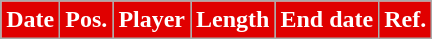<table class="wikitable plainrowheaders sortable">
<tr>
<th style="color:#ffffff; background:#E00000;">Date</th>
<th style="color:#ffffff; background:#E00000;">Pos.</th>
<th style="color:#ffffff; background:#E00000;">Player</th>
<th style="color:#ffffff; background:#E00000;">Length</th>
<th style="color:#ffffff; background:#E00000;">End date</th>
<th style="color:#ffffff; background:#E00000;">Ref.</th>
</tr>
</table>
